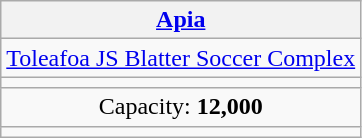<table class="wikitable" style="text-align:center;">
<tr>
<th colspan=1><a href='#'>Apia</a></th>
</tr>
<tr>
<td><a href='#'>Toleafoa JS Blatter Soccer Complex</a></td>
</tr>
<tr>
<td></td>
</tr>
<tr>
<td>Capacity: <strong>12,000</strong></td>
</tr>
<tr>
<td rowspan="1" style="text-align:center;"></td>
</tr>
</table>
